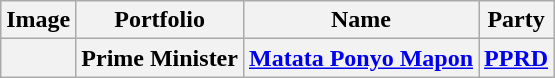<table class="wikitable">
<tr>
<th>Image</th>
<th>Portfolio</th>
<th>Name</th>
<th>Party</th>
</tr>
<tr>
<th></th>
<th>Prime Minister</th>
<th><a href='#'>Matata Ponyo Mapon</a></th>
<th><a href='#'>PPRD</a></th>
</tr>
</table>
